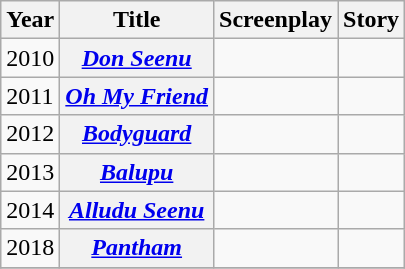<table class="wikitable sortable plainrowheaders">
<tr>
<th scope="col">Year</th>
<th scope="col">Title</th>
<th scope="col">Screenplay</th>
<th scope="col">Story</th>
</tr>
<tr>
<td>2010</td>
<th scope="row"><em><a href='#'>Don Seenu</a></em></th>
<td></td>
<td></td>
</tr>
<tr>
<td>2011</td>
<th scope="row"><em><a href='#'>Oh My Friend</a></em></th>
<td></td>
<td></td>
</tr>
<tr>
<td>2012</td>
<th scope="row"><em><a href='#'>Bodyguard</a></em></th>
<td></td>
<td></td>
</tr>
<tr>
<td>2013</td>
<th scope="row"><em><a href='#'>Balupu</a></em></th>
<td></td>
<td></td>
</tr>
<tr>
<td>2014</td>
<th scope="row"><em><a href='#'>Alludu Seenu</a></em></th>
<td></td>
<td></td>
</tr>
<tr>
<td>2018</td>
<th scope="row"><em><a href='#'>Pantham</a></em></th>
<td></td>
<td></td>
</tr>
<tr>
</tr>
</table>
